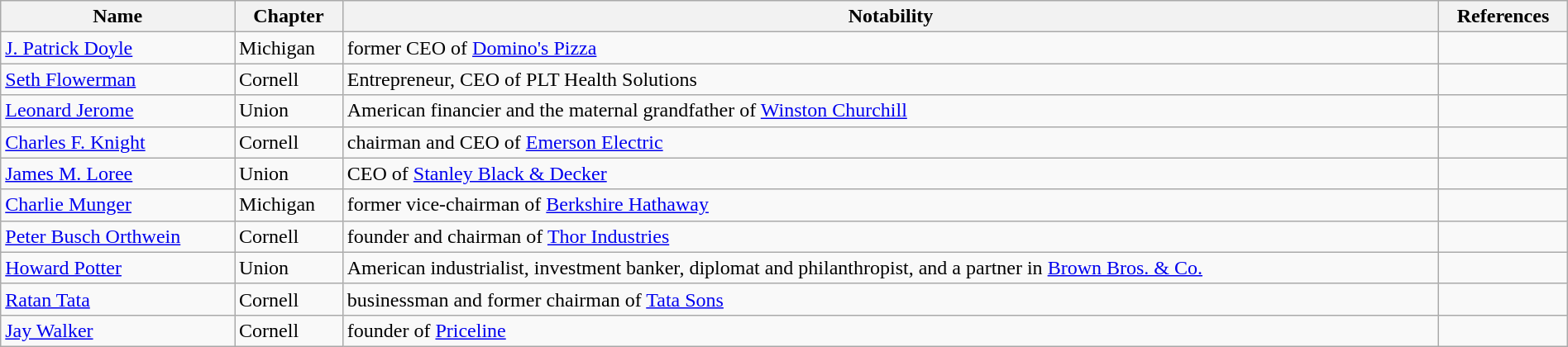<table class="wikitable sortable" style="width:100%;">
<tr>
<th>Name</th>
<th>Chapter</th>
<th>Notability</th>
<th>References</th>
</tr>
<tr>
<td><a href='#'>J. Patrick Doyle</a></td>
<td>Michigan</td>
<td>former CEO of <a href='#'>Domino's Pizza</a></td>
<td></td>
</tr>
<tr>
<td><a href='#'>Seth Flowerman</a></td>
<td>Cornell</td>
<td>Entrepreneur, CEO of PLT Health Solutions</td>
<td></td>
</tr>
<tr>
<td><a href='#'>Leonard Jerome</a></td>
<td>Union</td>
<td>American financier and the maternal grandfather of <a href='#'>Winston Churchill</a></td>
<td></td>
</tr>
<tr>
<td><a href='#'>Charles F. Knight</a></td>
<td>Cornell</td>
<td>chairman and CEO of <a href='#'>Emerson Electric</a></td>
<td></td>
</tr>
<tr>
<td><a href='#'>James M. Loree</a></td>
<td>Union</td>
<td>CEO of <a href='#'>Stanley Black & Decker</a></td>
<td></td>
</tr>
<tr>
<td><a href='#'>Charlie Munger</a></td>
<td>Michigan</td>
<td>former vice-chairman of <a href='#'>Berkshire Hathaway</a></td>
<td></td>
</tr>
<tr>
<td><a href='#'>Peter Busch Orthwein</a></td>
<td>Cornell</td>
<td>founder and chairman of <a href='#'>Thor Industries</a></td>
<td></td>
</tr>
<tr>
<td><a href='#'>Howard Potter</a></td>
<td>Union</td>
<td>American industrialist, investment banker, diplomat and philanthropist, and a partner in <a href='#'>Brown Bros. & Co.</a></td>
<td></td>
</tr>
<tr>
<td><a href='#'>Ratan Tata</a></td>
<td>Cornell</td>
<td>businessman and former chairman of <a href='#'>Tata Sons</a></td>
<td></td>
</tr>
<tr>
<td><a href='#'>Jay Walker</a></td>
<td>Cornell</td>
<td>founder of <a href='#'>Priceline</a></td>
<td></td>
</tr>
</table>
